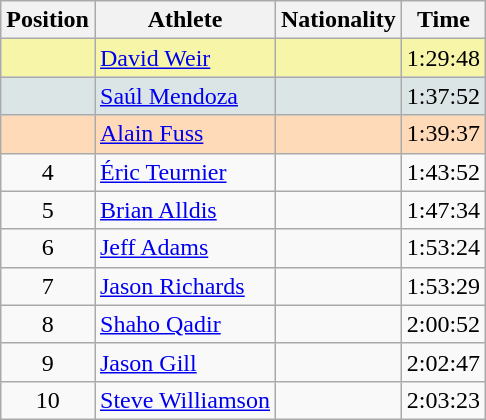<table class="wikitable sortable">
<tr>
<th>Position</th>
<th>Athlete</th>
<th>Nationality</th>
<th>Time</th>
</tr>
<tr bgcolor="#F7F6A8">
<td align=center></td>
<td><a href='#'>David Weir</a></td>
<td></td>
<td>1:29:48 </td>
</tr>
<tr bgcolor="#DCE5E5">
<td align=center></td>
<td><a href='#'>Saúl Mendoza</a></td>
<td></td>
<td>1:37:52</td>
</tr>
<tr bgcolor="#FFDAB9">
<td align=center></td>
<td><a href='#'>Alain Fuss</a></td>
<td></td>
<td>1:39:37</td>
</tr>
<tr>
<td align=center>4</td>
<td><a href='#'>Éric Teurnier</a></td>
<td></td>
<td>1:43:52</td>
</tr>
<tr>
<td align=center>5</td>
<td><a href='#'>Brian Alldis</a></td>
<td></td>
<td>1:47:34</td>
</tr>
<tr>
<td align=center>6</td>
<td><a href='#'>Jeff Adams</a></td>
<td></td>
<td>1:53:24</td>
</tr>
<tr>
<td align=center>7</td>
<td><a href='#'>Jason Richards</a></td>
<td></td>
<td>1:53:29</td>
</tr>
<tr>
<td align=center>8</td>
<td><a href='#'>Shaho Qadir</a></td>
<td></td>
<td>2:00:52</td>
</tr>
<tr>
<td align=center>9</td>
<td><a href='#'>Jason Gill</a></td>
<td></td>
<td>2:02:47</td>
</tr>
<tr>
<td align=center>10</td>
<td><a href='#'>Steve Williamson</a></td>
<td></td>
<td>2:03:23</td>
</tr>
</table>
